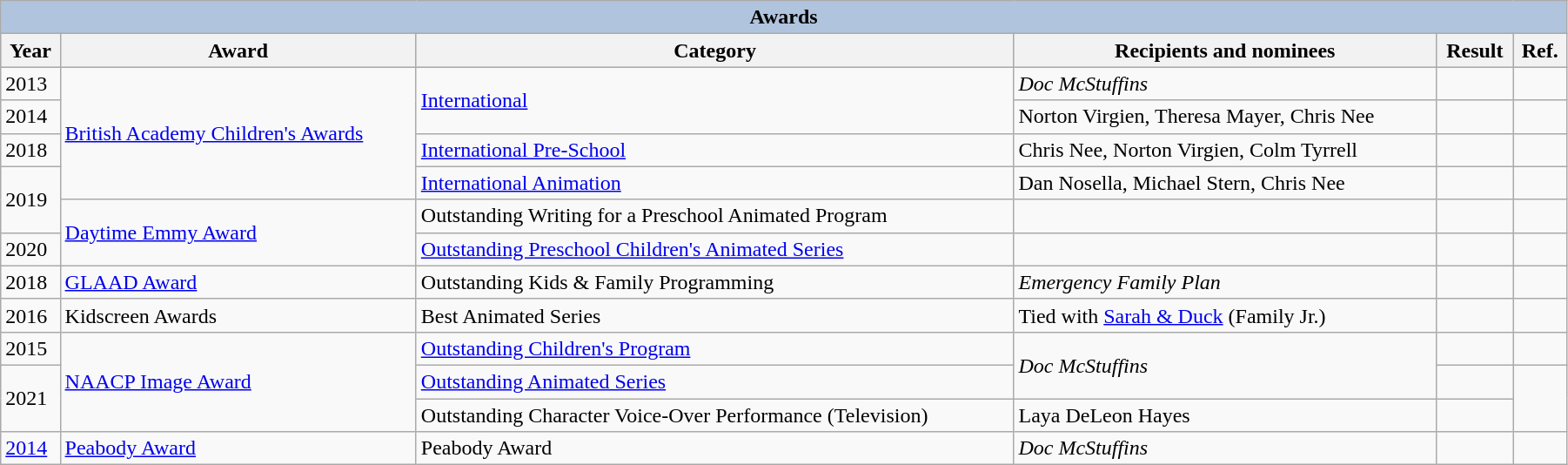<table class="wikitable sortable" style="width:95%;">
<tr style="background:#ccc; text-align:center;">
<th colspan="6" style="background: LightSteelBlue;">Awards</th>
</tr>
<tr style="background:#ccc; text-align:center;">
<th>Year</th>
<th>Award</th>
<th>Category</th>
<th>Recipients and nominees</th>
<th>Result</th>
<th class="unsortable">Ref.</th>
</tr>
<tr>
<td>2013</td>
<td rowspan="4"><a href='#'>British Academy Children's Awards</a></td>
<td rowspan="2"><a href='#'>International</a></td>
<td><em>Doc McStuffins</em></td>
<td></td>
<td></td>
</tr>
<tr>
<td>2014</td>
<td>Norton Virgien, Theresa Mayer, Chris Nee</td>
<td></td>
<td></td>
</tr>
<tr>
<td>2018</td>
<td><a href='#'>International Pre-School</a></td>
<td>Chris Nee, Norton Virgien, Colm Tyrrell</td>
<td></td>
<td></td>
</tr>
<tr>
<td rowspan="2">2019</td>
<td><a href='#'>International Animation</a></td>
<td>Dan Nosella, Michael Stern, Chris Nee</td>
<td></td>
<td></td>
</tr>
<tr>
<td rowspan="2"><a href='#'>Daytime Emmy Award</a></td>
<td>Outstanding Writing for a Preschool Animated Program</td>
<td></td>
<td></td>
<td></td>
</tr>
<tr>
<td>2020</td>
<td><a href='#'>Outstanding Preschool Children's Animated Series</a></td>
<td></td>
<td></td>
<td></td>
</tr>
<tr>
<td>2018</td>
<td><a href='#'>GLAAD Award</a></td>
<td>Outstanding Kids & Family Programming</td>
<td><em>Emergency Family Plan</em></td>
<td></td>
<td></td>
</tr>
<tr>
<td>2016</td>
<td>Kidscreen Awards</td>
<td>Best Animated Series</td>
<td>Tied with <a href='#'>Sarah & Duck</a> (Family Jr.)</td>
<td></td>
<td></td>
</tr>
<tr>
<td>2015</td>
<td rowspan="3"><a href='#'>NAACP Image Award</a></td>
<td><a href='#'>Outstanding Children's Program</a></td>
<td rowspan="2"><em>Doc McStuffins</em></td>
<td></td>
<td></td>
</tr>
<tr>
<td rowspan="2">2021</td>
<td><a href='#'>Outstanding Animated Series</a></td>
<td></td>
<td rowspan="2"></td>
</tr>
<tr>
<td>Outstanding Character Voice-Over Performance (Television)</td>
<td>Laya DeLeon Hayes</td>
<td></td>
</tr>
<tr>
<td><a href='#'>2014</a></td>
<td><a href='#'>Peabody Award</a></td>
<td>Peabody Award</td>
<td><em>Doc McStuffins</em></td>
<td></td>
<td></td>
</tr>
</table>
